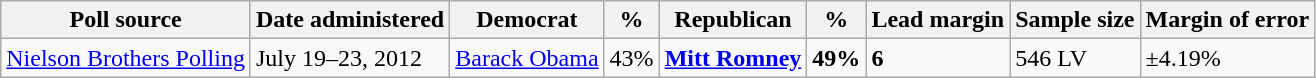<table class="wikitable">
<tr valign=bottom>
<th>Poll source</th>
<th>Date administered</th>
<th>Democrat</th>
<th>%</th>
<th>Republican</th>
<th>%</th>
<th>Lead margin</th>
<th>Sample size</th>
<th>Margin of error</th>
</tr>
<tr>
<td><a href='#'>Nielson Brothers Polling</a></td>
<td>July 19–23, 2012</td>
<td><a href='#'>Barack Obama</a></td>
<td>43%</td>
<td><strong><a href='#'>Mitt Romney</a></strong></td>
<td><strong>49%</strong></td>
<td><strong>6</strong></td>
<td>546 LV</td>
<td>±4.19%</td>
</tr>
</table>
